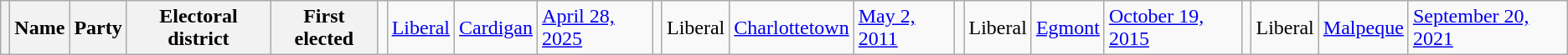<table class="wikitable sortable">
<tr>
<th></th>
<th>Name</th>
<th>Party</th>
<th>Electoral district</th>
<th>First elected<br></th>
<td></td>
<td><a href='#'>Liberal</a></td>
<td><a href='#'>Cardigan</a></td>
<td><a href='#'>April 28, 2025</a><br></td>
<td></td>
<td>Liberal</td>
<td><a href='#'>Charlottetown</a></td>
<td><a href='#'>May 2, 2011</a><br></td>
<td></td>
<td>Liberal</td>
<td><a href='#'>Egmont</a></td>
<td><a href='#'>October 19, 2015</a><br></td>
<td></td>
<td>Liberal</td>
<td><a href='#'>Malpeque</a></td>
<td><a href='#'>September 20, 2021</a></td>
</tr>
</table>
